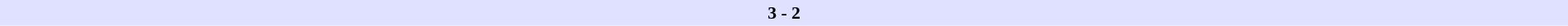<table border=0 cellspacing=0 cellpadding=2 style=font-size:90% width=100%>
<tr bgcolor=#e0e0ff>
<td align=right width=40%></td>
<th>3 - 2</th>
<td align=left width=40%></td>
</tr>
</table>
